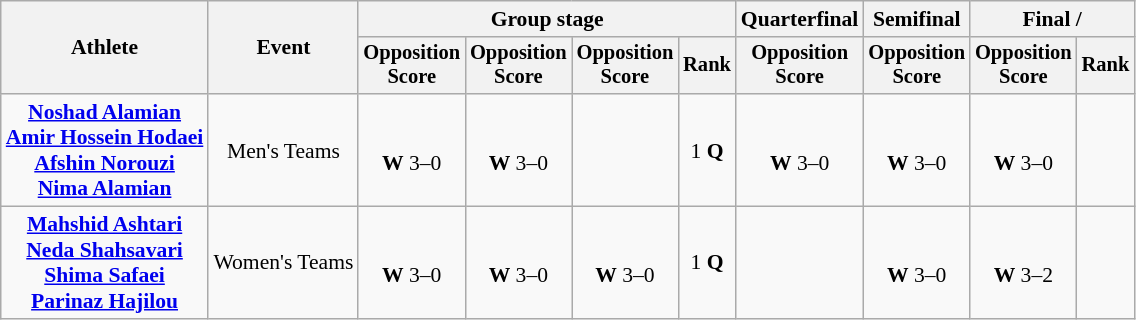<table class=wikitable style=text-align:center;font-size:90%>
<tr>
<th rowspan=2>Athlete</th>
<th rowspan=2>Event</th>
<th colspan=4>Group stage</th>
<th>Quarterfinal</th>
<th>Semifinal</th>
<th colspan=2>Final / </th>
</tr>
<tr style=font-size:95%>
<th>Opposition<br>Score</th>
<th>Opposition<br>Score</th>
<th>Opposition<br>Score</th>
<th>Rank</th>
<th>Opposition<br>Score</th>
<th>Opposition<br>Score</th>
<th>Opposition<br>Score</th>
<th>Rank</th>
</tr>
<tr>
<td><strong><a href='#'>Noshad Alamian</a></strong><br><strong><a href='#'>Amir Hossein Hodaei</a></strong><br><strong><a href='#'>Afshin Norouzi</a></strong><br><strong><a href='#'>Nima Alamian</a></strong></td>
<td>Men's Teams</td>
<td><br><strong>W</strong> 3–0</td>
<td><br><strong>W</strong> 3–0</td>
<td></td>
<td>1 <strong>Q</strong></td>
<td><br><strong>W</strong> 3–0</td>
<td><br><strong>W</strong> 3–0</td>
<td><br><strong>W</strong> 3–0</td>
<td></td>
</tr>
<tr>
<td><strong><a href='#'>Mahshid Ashtari</a></strong><br><strong><a href='#'>Neda Shahsavari</a></strong><br><strong><a href='#'>Shima Safaei</a></strong><br><strong><a href='#'>Parinaz Hajilou</a></strong></td>
<td>Women's Teams</td>
<td><br><strong>W</strong> 3–0</td>
<td><br><strong>W</strong> 3–0</td>
<td><br><strong>W</strong> 3–0</td>
<td>1 <strong>Q</strong></td>
<td></td>
<td><br><strong>W</strong> 3–0</td>
<td><br><strong>W</strong> 3–2</td>
<td></td>
</tr>
</table>
